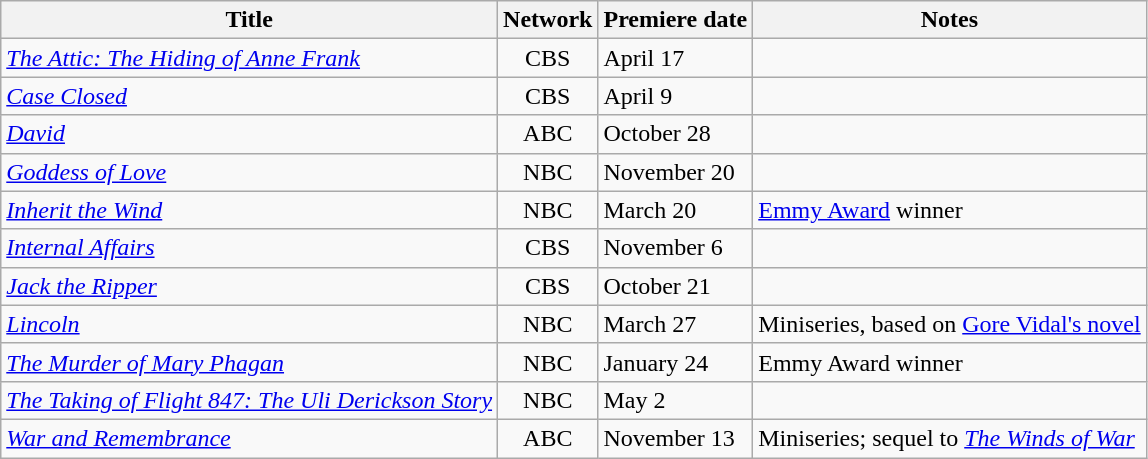<table class="wikitable sortable">
<tr>
<th>Title</th>
<th>Network</th>
<th>Premiere date</th>
<th class="unsortable">Notes</th>
</tr>
<tr>
<td><em><a href='#'>The Attic: The Hiding of Anne Frank</a></em></td>
<td align="center">CBS</td>
<td>April 17</td>
<td></td>
</tr>
<tr>
<td><em><a href='#'>Case Closed</a></em></td>
<td align="center">CBS</td>
<td>April 9</td>
<td></td>
</tr>
<tr>
<td><em><a href='#'>David</a></em></td>
<td align="center">ABC</td>
<td>October 28</td>
<td></td>
</tr>
<tr>
<td><em><a href='#'>Goddess of Love</a></em></td>
<td align="center">NBC</td>
<td>November 20</td>
<td></td>
</tr>
<tr>
<td><em><a href='#'>Inherit the Wind</a></em></td>
<td align="center">NBC</td>
<td>March 20</td>
<td><a href='#'>Emmy Award</a> winner</td>
</tr>
<tr>
<td><em><a href='#'>Internal Affairs</a></em></td>
<td align="center">CBS</td>
<td>November 6</td>
<td></td>
</tr>
<tr>
<td><em><a href='#'>Jack the Ripper</a></em></td>
<td align="center">CBS</td>
<td>October 21</td>
<td></td>
</tr>
<tr>
<td><em><a href='#'>Lincoln</a></em></td>
<td align="center">NBC</td>
<td>March 27</td>
<td>Miniseries, based on <a href='#'>Gore Vidal's novel</a></td>
</tr>
<tr>
<td><em><a href='#'>The Murder of Mary Phagan</a></em></td>
<td align="center">NBC</td>
<td>January 24</td>
<td>Emmy Award winner</td>
</tr>
<tr>
<td><em><a href='#'>The Taking of Flight 847: The Uli Derickson Story</a></em></td>
<td align="center">NBC</td>
<td>May 2</td>
<td></td>
</tr>
<tr>
<td><em><a href='#'>War and Remembrance</a></em></td>
<td align="center">ABC</td>
<td>November 13</td>
<td>Miniseries; sequel to <em><a href='#'>The Winds of War</a></em></td>
</tr>
</table>
